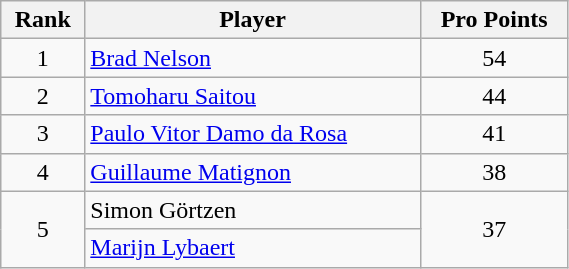<table class="wikitable" width=30%>
<tr>
<th>Rank</th>
<th>Player</th>
<th>Pro Points</th>
</tr>
<tr>
<td align=center>1</td>
<td> <a href='#'>Brad Nelson</a></td>
<td align=center>54</td>
</tr>
<tr>
<td align=center>2</td>
<td> <a href='#'>Tomoharu Saitou</a></td>
<td align=center>44</td>
</tr>
<tr>
<td align=center>3</td>
<td> <a href='#'>Paulo Vitor Damo da Rosa</a></td>
<td align=center>41</td>
</tr>
<tr>
<td align=center>4</td>
<td> <a href='#'>Guillaume Matignon</a></td>
<td align=center>38</td>
</tr>
<tr>
<td align=center rowspan=2>5</td>
<td> Simon Görtzen</td>
<td align=center rowspan=2>37</td>
</tr>
<tr>
<td> <a href='#'>Marijn Lybaert</a></td>
</tr>
</table>
